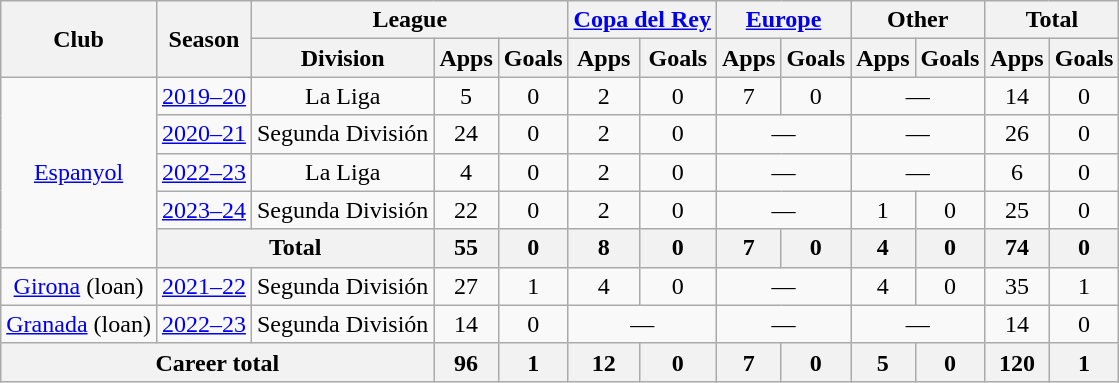<table class="wikitable" style="text-align:center">
<tr>
<th rowspan="2">Club</th>
<th rowspan="2">Season</th>
<th colspan="3">League</th>
<th colspan="2"><a href='#'>Copa del Rey</a></th>
<th colspan="2"><a href='#'>Europe</a></th>
<th colspan="2">Other</th>
<th colspan="2">Total</th>
</tr>
<tr>
<th>Division</th>
<th>Apps</th>
<th>Goals</th>
<th>Apps</th>
<th>Goals</th>
<th>Apps</th>
<th>Goals</th>
<th>Apps</th>
<th>Goals</th>
<th>Apps</th>
<th>Goals</th>
</tr>
<tr>
<td rowspan="5"><a href='#'>Espanyol</a></td>
<td><a href='#'>2019–20</a></td>
<td>La Liga</td>
<td>5</td>
<td>0</td>
<td>2</td>
<td>0</td>
<td>7</td>
<td>0</td>
<td colspan="2">—</td>
<td>14</td>
<td>0</td>
</tr>
<tr>
<td><a href='#'>2020–21</a></td>
<td>Segunda División</td>
<td>24</td>
<td>0</td>
<td>2</td>
<td>0</td>
<td colspan="2">—</td>
<td colspan="2">—</td>
<td>26</td>
<td>0</td>
</tr>
<tr>
<td><a href='#'>2022–23</a></td>
<td>La Liga</td>
<td>4</td>
<td>0</td>
<td>2</td>
<td>0</td>
<td colspan="2">—</td>
<td colspan="2">—</td>
<td>6</td>
<td>0</td>
</tr>
<tr>
<td><a href='#'>2023–24</a></td>
<td>Segunda División</td>
<td>22</td>
<td>0</td>
<td>2</td>
<td>0</td>
<td colspan="2">—</td>
<td>1</td>
<td>0</td>
<td>25</td>
<td>0</td>
</tr>
<tr>
<th colspan="2">Total</th>
<th>55</th>
<th>0</th>
<th>8</th>
<th>0</th>
<th>7</th>
<th>0</th>
<th>4</th>
<th>0</th>
<th>74</th>
<th>0</th>
</tr>
<tr>
<td><a href='#'>Girona</a> (loan)</td>
<td><a href='#'>2021–22</a></td>
<td>Segunda División</td>
<td>27</td>
<td>1</td>
<td>4</td>
<td>0</td>
<td colspan="2">—</td>
<td>4</td>
<td>0</td>
<td>35</td>
<td>1</td>
</tr>
<tr>
<td><a href='#'>Granada</a> (loan)</td>
<td><a href='#'>2022–23</a></td>
<td>Segunda División</td>
<td>14</td>
<td>0</td>
<td colspan="2">—</td>
<td colspan="2">—</td>
<td colspan="2">—</td>
<td>14</td>
<td>0</td>
</tr>
<tr>
<th colspan="3">Career total</th>
<th>96</th>
<th>1</th>
<th>12</th>
<th>0</th>
<th>7</th>
<th>0</th>
<th>5</th>
<th>0</th>
<th>120</th>
<th>1</th>
</tr>
</table>
